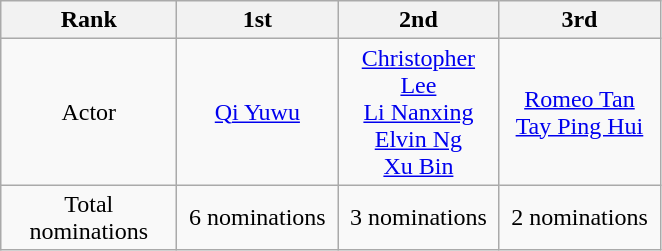<table class="wikitable" border="1">
<tr>
<th width="110">Rank</th>
<th width="100">1st</th>
<th width="100">2nd</th>
<th width="100">3rd</th>
</tr>
<tr align=center>
<td>Actor</td>
<td><a href='#'>Qi Yuwu</a></td>
<td><a href='#'>Christopher Lee</a><br><a href='#'>Li Nanxing</a><br><a href='#'>Elvin Ng</a><br><a href='#'>Xu Bin</a></td>
<td><a href='#'>Romeo Tan</a><br><a href='#'>Tay Ping Hui</a><br></td>
</tr>
<tr align=center>
<td>Total nominations</td>
<td>6 nominations</td>
<td>3 nominations</td>
<td>2 nominations</td>
</tr>
</table>
